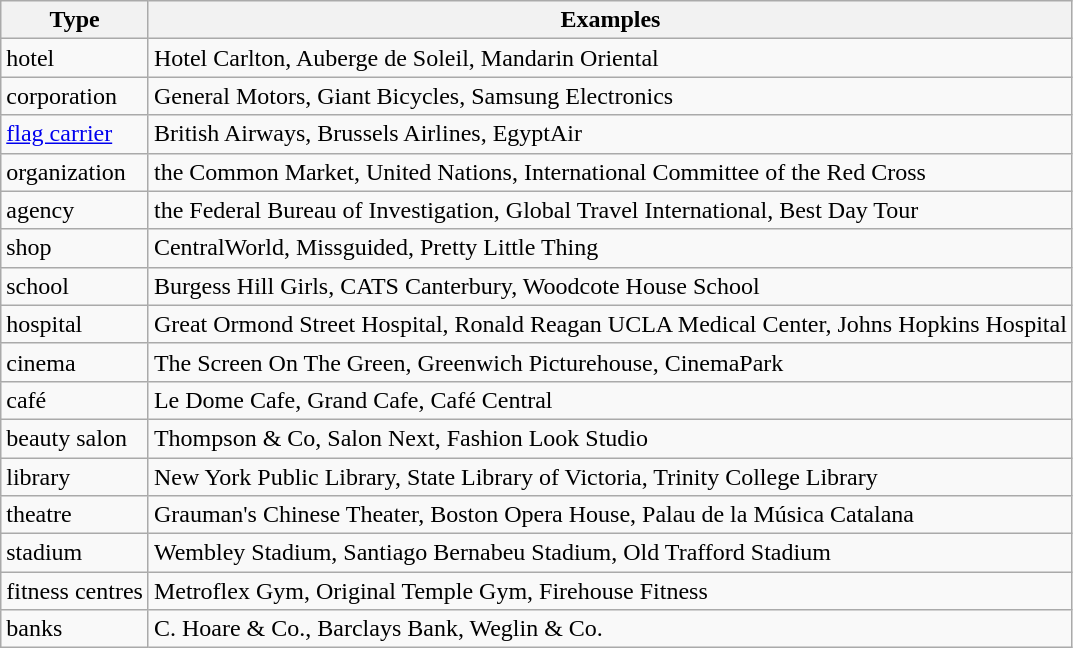<table class="wikitable">
<tr>
<th>Type</th>
<th>Examples</th>
</tr>
<tr>
<td>hotel</td>
<td>Hotel Carlton, Auberge de Soleil, Mandarin Oriental</td>
</tr>
<tr>
<td>corporation</td>
<td>General Motors, Giant Bicycles, Samsung Electronics</td>
</tr>
<tr>
<td><a href='#'>flag carrier</a></td>
<td>British Airways, Brussels Airlines, EgyptAir</td>
</tr>
<tr>
<td>organization</td>
<td>the Common Market, United Nations, International Committee of the Red Cross</td>
</tr>
<tr>
<td>agency</td>
<td>the Federal Bureau of Investigation, Global Travel International, Best Day Tour</td>
</tr>
<tr>
<td>shop</td>
<td>CentralWorld, Missguided, Pretty Little Thing</td>
</tr>
<tr>
<td>school</td>
<td>Burgess Hill Girls, CATS Canterbury, Woodcote House School</td>
</tr>
<tr>
<td>hospital</td>
<td>Great Ormond Street Hospital, Ronald Reagan UCLA Medical Center, Johns Hopkins Hospital</td>
</tr>
<tr>
<td>cinema</td>
<td>The Screen On The Green, Greenwich Picturehouse, CinemaPark</td>
</tr>
<tr>
<td>café</td>
<td>Le Dome Cafe, Grand Cafe, Café Central</td>
</tr>
<tr>
<td>beauty salon</td>
<td>Thompson & Co, Salon Next, Fashion Look Studio</td>
</tr>
<tr>
<td>library</td>
<td>New York Public Library, State Library of Victoria, Trinity College Library</td>
</tr>
<tr>
<td>theatre</td>
<td>Grauman's Chinese Theater, Boston Opera House, Palau de la Música Catalana</td>
</tr>
<tr>
<td>stadium</td>
<td>Wembley Stadium, Santiago Bernabeu Stadium, Old Trafford Stadium</td>
</tr>
<tr>
<td>fitness centres</td>
<td>Metroflex Gym, Original Temple Gym, Firehouse Fitness</td>
</tr>
<tr>
<td>banks</td>
<td>C. Hoare & Co., Barclays Bank, Weglin & Co.</td>
</tr>
</table>
